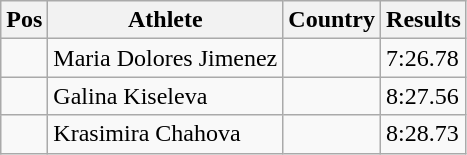<table class="wikitable">
<tr>
<th>Pos</th>
<th>Athlete</th>
<th>Country</th>
<th>Results</th>
</tr>
<tr>
<td align="center"></td>
<td>Maria Dolores Jimenez</td>
<td></td>
<td>7:26.78</td>
</tr>
<tr>
<td align="center"></td>
<td>Galina Kiseleva</td>
<td></td>
<td>8:27.56</td>
</tr>
<tr>
<td align="center"></td>
<td>Krasimira Chahova</td>
<td></td>
<td>8:28.73</td>
</tr>
</table>
